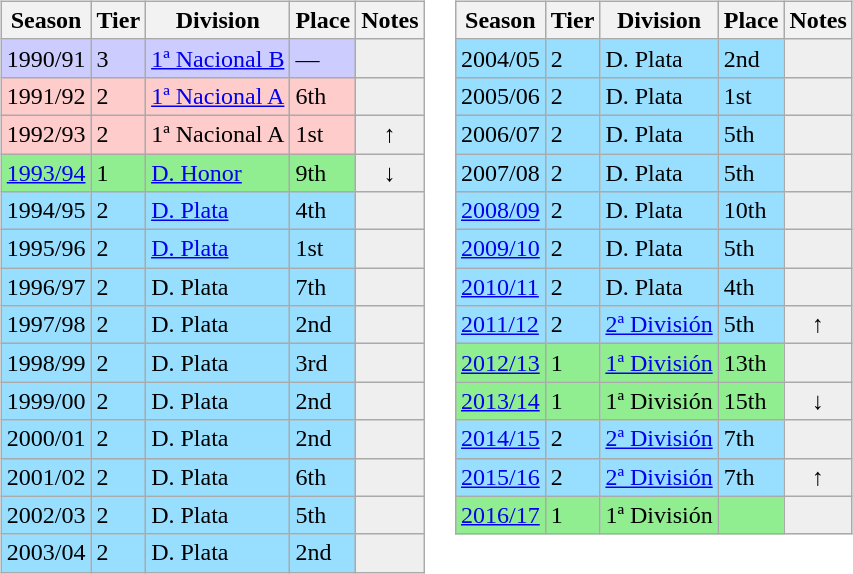<table>
<tr>
<td valign="top" width=0%><br><table class="wikitable">
<tr style="background:#f0f6fa;">
<th><strong>Season</strong></th>
<th><strong>Tier</strong></th>
<th><strong>Division</strong></th>
<th><strong>Place</strong></th>
<th><strong>Notes</strong></th>
</tr>
<tr>
<td style="background:#ccccff;">1990/91</td>
<td style="background:#ccccff;">3</td>
<td style="background:#ccccff;"><a href='#'>1ª Nacional B</a></td>
<td style="background:#ccccff;">—</td>
<th style="background:#efefef;"></th>
</tr>
<tr>
<td style="background:#FFCCCC;">1991/92</td>
<td style="background:#FFCCCC;">2</td>
<td style="background:#FFCCCC;"><a href='#'>1ª Nacional A</a></td>
<td style="background:#FFCCCC;">6th</td>
<th style="background:#efefef;"></th>
</tr>
<tr>
<td style="background:#FFCCCC;">1992/93</td>
<td style="background:#FFCCCC;">2</td>
<td style="background:#FFCCCC;">1ª Nacional A</td>
<td style="background:#FFCCCC;">1st</td>
<th style="background:#efefef;">↑</th>
</tr>
<tr>
<td style="background:#90EE90;"><a href='#'>1993/94</a></td>
<td style="background:#90EE90;">1</td>
<td style="background:#90EE90;"><a href='#'>D. Honor</a></td>
<td style="background:#90EE90;">9th</td>
<th style="background:#efefef;">↓</th>
</tr>
<tr>
<td style="background:#97DEFF;">1994/95</td>
<td style="background:#97DEFF;">2</td>
<td style="background:#97DEFF;"><a href='#'>D. Plata</a></td>
<td style="background:#97DEFF;">4th</td>
<th style="background:#efefef;"></th>
</tr>
<tr>
<td style="background:#97DEFF;">1995/96</td>
<td style="background:#97DEFF;">2</td>
<td style="background:#97DEFF;"><a href='#'>D. Plata</a></td>
<td style="background:#97DEFF;">1st</td>
<th style="background:#efefef;"></th>
</tr>
<tr>
<td style="background:#97DEFF;">1996/97</td>
<td style="background:#97DEFF;">2</td>
<td style="background:#97DEFF;">D. Plata</td>
<td style="background:#97DEFF;">7th</td>
<th style="background:#efefef;"></th>
</tr>
<tr>
<td style="background:#97DEFF;">1997/98</td>
<td style="background:#97DEFF;">2</td>
<td style="background:#97DEFF;">D. Plata</td>
<td style="background:#97DEFF;">2nd</td>
<th style="background:#efefef;"></th>
</tr>
<tr>
<td style="background:#97DEFF;">1998/99</td>
<td style="background:#97DEFF;">2</td>
<td style="background:#97DEFF;">D. Plata</td>
<td style="background:#97DEFF;">3rd</td>
<th style="background:#efefef;"></th>
</tr>
<tr>
<td style="background:#97DEFF;">1999/00</td>
<td style="background:#97DEFF;">2</td>
<td style="background:#97DEFF;">D. Plata</td>
<td style="background:#97DEFF;">2nd</td>
<th style="background:#efefef;"></th>
</tr>
<tr>
<td style="background:#97DEFF;">2000/01</td>
<td style="background:#97DEFF;">2</td>
<td style="background:#97DEFF;">D. Plata</td>
<td style="background:#97DEFF;">2nd</td>
<th style="background:#efefef;"></th>
</tr>
<tr>
<td style="background:#97DEFF;">2001/02</td>
<td style="background:#97DEFF;">2</td>
<td style="background:#97DEFF;">D. Plata</td>
<td style="background:#97DEFF;">6th</td>
<th style="background:#efefef;"></th>
</tr>
<tr>
<td style="background:#97DEFF;">2002/03</td>
<td style="background:#97DEFF;">2</td>
<td style="background:#97DEFF;">D. Plata</td>
<td style="background:#97DEFF;">5th</td>
<th style="background:#efefef;"></th>
</tr>
<tr>
<td style="background:#97DEFF;">2003/04</td>
<td style="background:#97DEFF;">2</td>
<td style="background:#97DEFF;">D. Plata</td>
<td style="background:#97DEFF;">2nd</td>
<th style="background:#efefef;"></th>
</tr>
</table>
</td>
<td valign="top" width=0%><br><table class="wikitable">
<tr style="background:#f0f6fa;">
<th><strong>Season</strong></th>
<th><strong>Tier</strong></th>
<th><strong>Division</strong></th>
<th><strong>Place</strong></th>
<th><strong>Notes</strong></th>
</tr>
<tr>
<td style="background:#97DEFF;">2004/05</td>
<td style="background:#97DEFF;">2</td>
<td style="background:#97DEFF;">D. Plata</td>
<td style="background:#97DEFF;">2nd</td>
<th style="background:#efefef;"></th>
</tr>
<tr>
<td style="background:#97DEFF;">2005/06</td>
<td style="background:#97DEFF;">2</td>
<td style="background:#97DEFF;">D. Plata</td>
<td style="background:#97DEFF;">1st</td>
<th style="background:#efefef;"></th>
</tr>
<tr>
<td style="background:#97DEFF;">2006/07</td>
<td style="background:#97DEFF;">2</td>
<td style="background:#97DEFF;">D. Plata</td>
<td style="background:#97DEFF;">5th</td>
<th style="background:#efefef;"></th>
</tr>
<tr>
<td style="background:#97DEFF;">2007/08</td>
<td style="background:#97DEFF;">2</td>
<td style="background:#97DEFF;">D. Plata</td>
<td style="background:#97DEFF;">5th</td>
<th style="background:#efefef;"></th>
</tr>
<tr>
<td style="background:#97DEFF;"><a href='#'>2008/09</a></td>
<td style="background:#97DEFF;">2</td>
<td style="background:#97DEFF;">D. Plata</td>
<td style="background:#97DEFF;">10th</td>
<th style="background:#efefef;"></th>
</tr>
<tr>
<td style="background:#97DEFF;"><a href='#'>2009/10</a></td>
<td style="background:#97DEFF;">2</td>
<td style="background:#97DEFF;">D. Plata</td>
<td style="background:#97DEFF;">5th</td>
<th style="background:#efefef;"></th>
</tr>
<tr>
<td style="background:#97DEFF;"><a href='#'>2010/11</a></td>
<td style="background:#97DEFF;">2</td>
<td style="background:#97DEFF;">D. Plata</td>
<td style="background:#97DEFF;">4th</td>
<th style="background:#efefef;"></th>
</tr>
<tr>
<td style="background:#97DEFF;"><a href='#'>2011/12</a></td>
<td style="background:#97DEFF;">2</td>
<td style="background:#97DEFF;"><a href='#'>2ª División</a></td>
<td style="background:#97DEFF;">5th</td>
<th style="background:#efefef;">↑</th>
</tr>
<tr>
<td style="background:#90EE90;"><a href='#'>2012/13</a></td>
<td style="background:#90EE90;">1</td>
<td style="background:#90EE90;"><a href='#'>1ª División</a></td>
<td style="background:#90EE90;">13th</td>
<th style="background:#efefef;"></th>
</tr>
<tr>
<td style="background:#90EE90;"><a href='#'>2013/14</a></td>
<td style="background:#90EE90;">1</td>
<td style="background:#90EE90;">1ª División</td>
<td style="background:#90EE90;">15th</td>
<th style="background:#efefef;">↓</th>
</tr>
<tr>
<td style="background:#97DEFF;"><a href='#'>2014/15</a></td>
<td style="background:#97DEFF;">2</td>
<td style="background:#97DEFF;"><a href='#'>2ª División</a></td>
<td style="background:#97DEFF;">7th</td>
<th style="background:#efefef;"></th>
</tr>
<tr>
<td style="background:#97DEFF;"><a href='#'>2015/16</a></td>
<td style="background:#97DEFF;">2</td>
<td style="background:#97DEFF;"><a href='#'>2ª División</a></td>
<td style="background:#97DEFF;">7th</td>
<th style="background:#efefef;">↑</th>
</tr>
<tr>
<td style="background:#90EE90;"><a href='#'>2016/17</a></td>
<td style="background:#90EE90;">1</td>
<td style="background:#90EE90;">1ª División</td>
<td style="background:#90EE90;"></td>
<th style="background:#efefef;"></th>
</tr>
</table>
</td>
</tr>
</table>
